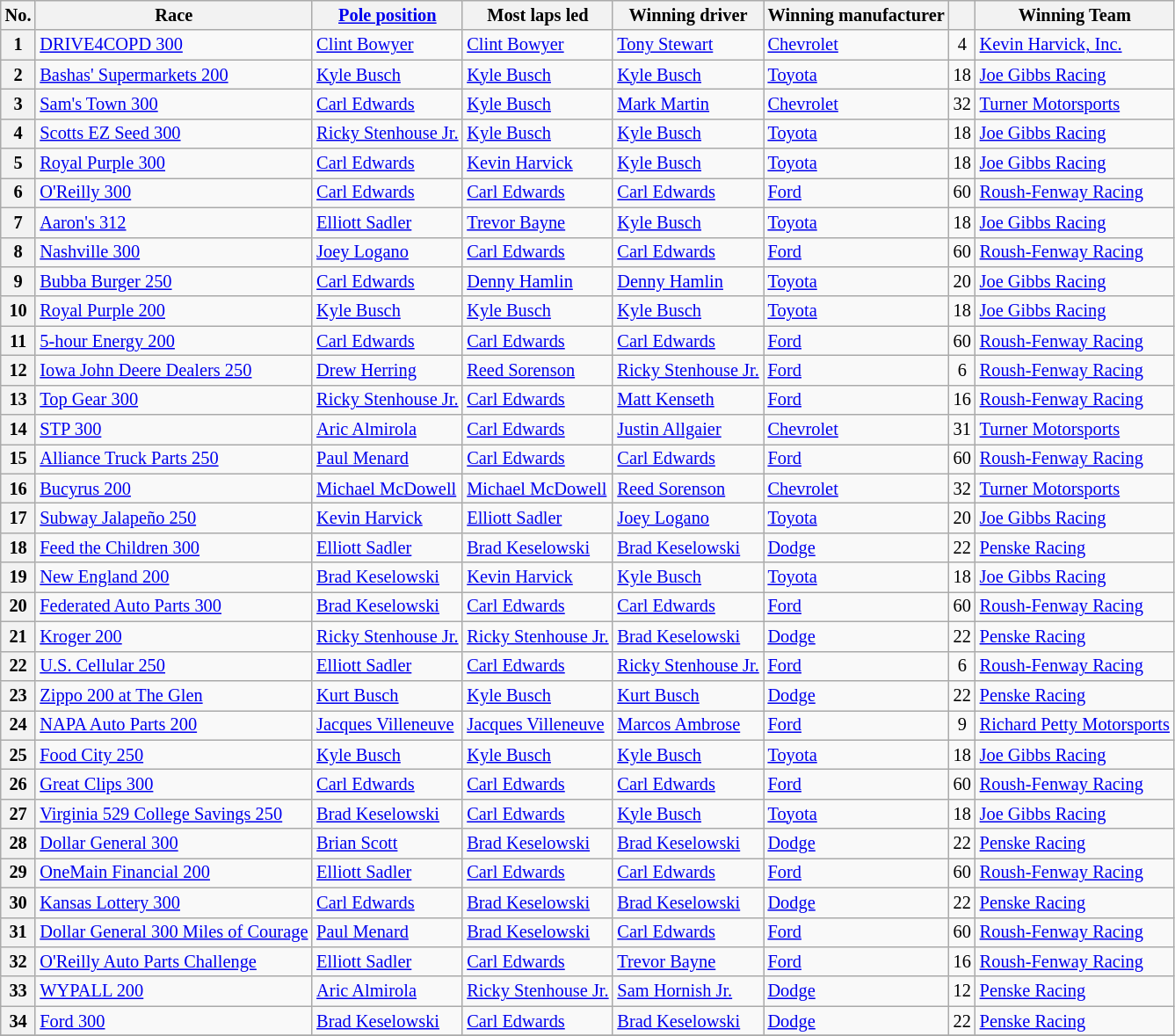<table class="wikitable" style="font-size:85%">
<tr>
<th>No.</th>
<th>Race</th>
<th><a href='#'>Pole position</a></th>
<th>Most laps led</th>
<th>Winning driver</th>
<th>Winning manufacturer</th>
<th></th>
<th>Winning Team</th>
</tr>
<tr>
<th>1</th>
<td><a href='#'>DRIVE4COPD 300</a></td>
<td><a href='#'>Clint Bowyer</a></td>
<td><a href='#'>Clint Bowyer</a></td>
<td><a href='#'>Tony Stewart</a></td>
<td><a href='#'>Chevrolet</a></td>
<td align=center>4</td>
<td><a href='#'>Kevin Harvick, Inc.</a></td>
</tr>
<tr>
<th>2</th>
<td><a href='#'>Bashas' Supermarkets 200</a></td>
<td><a href='#'>Kyle Busch</a></td>
<td><a href='#'>Kyle Busch</a></td>
<td><a href='#'>Kyle Busch</a></td>
<td><a href='#'>Toyota</a></td>
<td align=center>18</td>
<td><a href='#'>Joe Gibbs Racing</a></td>
</tr>
<tr>
<th>3</th>
<td><a href='#'>Sam's Town 300</a></td>
<td><a href='#'>Carl Edwards</a></td>
<td><a href='#'>Kyle Busch</a></td>
<td><a href='#'>Mark Martin</a></td>
<td><a href='#'>Chevrolet</a></td>
<td align=center>32</td>
<td><a href='#'>Turner Motorsports</a></td>
</tr>
<tr>
<th>4</th>
<td><a href='#'>Scotts EZ Seed 300</a></td>
<td><a href='#'>Ricky Stenhouse Jr.</a></td>
<td><a href='#'>Kyle Busch</a></td>
<td><a href='#'>Kyle Busch</a></td>
<td><a href='#'>Toyota</a></td>
<td align=center>18</td>
<td><a href='#'>Joe Gibbs Racing</a></td>
</tr>
<tr>
<th>5</th>
<td><a href='#'>Royal Purple 300</a></td>
<td><a href='#'>Carl Edwards</a></td>
<td><a href='#'>Kevin Harvick</a></td>
<td><a href='#'>Kyle Busch</a></td>
<td><a href='#'>Toyota</a></td>
<td align=center>18</td>
<td><a href='#'>Joe Gibbs Racing</a></td>
</tr>
<tr>
<th>6</th>
<td><a href='#'>O'Reilly 300</a></td>
<td><a href='#'>Carl Edwards</a></td>
<td><a href='#'>Carl Edwards</a></td>
<td><a href='#'>Carl Edwards</a></td>
<td><a href='#'>Ford</a></td>
<td align=center>60</td>
<td><a href='#'>Roush-Fenway Racing</a></td>
</tr>
<tr>
<th>7</th>
<td><a href='#'>Aaron's 312</a></td>
<td><a href='#'>Elliott Sadler</a></td>
<td><a href='#'>Trevor Bayne</a></td>
<td><a href='#'>Kyle Busch</a></td>
<td><a href='#'>Toyota</a></td>
<td align=center>18</td>
<td><a href='#'>Joe Gibbs Racing</a></td>
</tr>
<tr>
<th>8</th>
<td><a href='#'>Nashville 300</a></td>
<td><a href='#'>Joey Logano</a></td>
<td><a href='#'>Carl Edwards</a></td>
<td><a href='#'>Carl Edwards</a></td>
<td><a href='#'>Ford</a></td>
<td align=center>60</td>
<td><a href='#'>Roush-Fenway Racing</a></td>
</tr>
<tr>
<th>9</th>
<td><a href='#'>Bubba Burger 250</a></td>
<td><a href='#'>Carl Edwards</a></td>
<td><a href='#'>Denny Hamlin</a></td>
<td><a href='#'>Denny Hamlin</a></td>
<td><a href='#'>Toyota</a></td>
<td align=center>20</td>
<td><a href='#'>Joe Gibbs Racing</a></td>
</tr>
<tr>
<th>10</th>
<td><a href='#'>Royal Purple 200</a></td>
<td><a href='#'>Kyle Busch</a></td>
<td><a href='#'>Kyle Busch</a></td>
<td><a href='#'>Kyle Busch</a></td>
<td><a href='#'>Toyota</a></td>
<td align=center>18</td>
<td><a href='#'>Joe Gibbs Racing</a></td>
</tr>
<tr>
<th>11</th>
<td><a href='#'>5-hour Energy 200</a></td>
<td><a href='#'>Carl Edwards</a></td>
<td><a href='#'>Carl Edwards</a></td>
<td><a href='#'>Carl Edwards</a></td>
<td><a href='#'>Ford</a></td>
<td align=center>60</td>
<td><a href='#'>Roush-Fenway Racing</a></td>
</tr>
<tr>
<th>12</th>
<td><a href='#'>Iowa John Deere Dealers 250</a></td>
<td><a href='#'>Drew Herring</a></td>
<td><a href='#'>Reed Sorenson</a></td>
<td><a href='#'>Ricky Stenhouse Jr.</a></td>
<td><a href='#'>Ford</a></td>
<td align=center>6</td>
<td><a href='#'>Roush-Fenway Racing</a></td>
</tr>
<tr>
<th>13</th>
<td><a href='#'>Top Gear 300</a></td>
<td><a href='#'>Ricky Stenhouse Jr.</a></td>
<td><a href='#'>Carl Edwards</a></td>
<td><a href='#'>Matt Kenseth</a></td>
<td><a href='#'>Ford</a></td>
<td align=center>16</td>
<td><a href='#'>Roush-Fenway Racing</a></td>
</tr>
<tr>
<th>14</th>
<td><a href='#'>STP 300</a></td>
<td><a href='#'>Aric Almirola</a></td>
<td><a href='#'>Carl Edwards</a></td>
<td><a href='#'>Justin Allgaier</a></td>
<td><a href='#'>Chevrolet</a></td>
<td align=center>31</td>
<td><a href='#'>Turner Motorsports</a></td>
</tr>
<tr>
<th>15</th>
<td><a href='#'>Alliance Truck Parts 250</a></td>
<td><a href='#'>Paul Menard</a></td>
<td><a href='#'>Carl Edwards</a></td>
<td><a href='#'>Carl Edwards</a></td>
<td><a href='#'>Ford</a></td>
<td align=center>60</td>
<td><a href='#'>Roush-Fenway Racing</a></td>
</tr>
<tr>
<th>16</th>
<td><a href='#'>Bucyrus 200</a></td>
<td><a href='#'>Michael McDowell</a></td>
<td><a href='#'>Michael McDowell</a></td>
<td><a href='#'>Reed Sorenson</a></td>
<td><a href='#'>Chevrolet</a></td>
<td align=center>32</td>
<td><a href='#'>Turner Motorsports</a></td>
</tr>
<tr>
<th>17</th>
<td><a href='#'>Subway Jalapeño 250</a></td>
<td><a href='#'>Kevin Harvick</a></td>
<td><a href='#'>Elliott Sadler</a></td>
<td><a href='#'>Joey Logano</a></td>
<td><a href='#'>Toyota</a></td>
<td align=center>20</td>
<td><a href='#'>Joe Gibbs Racing</a></td>
</tr>
<tr>
<th>18</th>
<td><a href='#'>Feed the Children 300</a></td>
<td><a href='#'>Elliott Sadler</a></td>
<td><a href='#'>Brad Keselowski</a></td>
<td><a href='#'>Brad Keselowski</a></td>
<td><a href='#'>Dodge</a></td>
<td align=center>22</td>
<td><a href='#'>Penske Racing</a></td>
</tr>
<tr>
<th>19</th>
<td><a href='#'>New England 200</a></td>
<td><a href='#'>Brad Keselowski</a></td>
<td><a href='#'>Kevin Harvick</a></td>
<td><a href='#'>Kyle Busch</a></td>
<td><a href='#'>Toyota</a></td>
<td align=center>18</td>
<td><a href='#'>Joe Gibbs Racing</a></td>
</tr>
<tr>
<th>20</th>
<td><a href='#'>Federated Auto Parts 300</a></td>
<td><a href='#'>Brad Keselowski</a></td>
<td><a href='#'>Carl Edwards</a></td>
<td><a href='#'>Carl Edwards</a></td>
<td><a href='#'>Ford</a></td>
<td align=center>60</td>
<td><a href='#'>Roush-Fenway Racing</a></td>
</tr>
<tr>
<th>21</th>
<td><a href='#'>Kroger 200</a></td>
<td><a href='#'>Ricky Stenhouse Jr.</a></td>
<td><a href='#'>Ricky Stenhouse Jr.</a></td>
<td><a href='#'>Brad Keselowski</a></td>
<td><a href='#'>Dodge</a></td>
<td align=center>22</td>
<td><a href='#'>Penske Racing</a></td>
</tr>
<tr>
<th>22</th>
<td><a href='#'>U.S. Cellular 250</a></td>
<td><a href='#'>Elliott Sadler</a></td>
<td><a href='#'>Carl Edwards</a></td>
<td><a href='#'>Ricky Stenhouse Jr.</a></td>
<td><a href='#'>Ford</a></td>
<td align=center>6</td>
<td><a href='#'>Roush-Fenway Racing</a></td>
</tr>
<tr>
<th>23</th>
<td><a href='#'>Zippo 200 at The Glen</a></td>
<td><a href='#'>Kurt Busch</a></td>
<td><a href='#'>Kyle Busch</a></td>
<td><a href='#'>Kurt Busch</a></td>
<td><a href='#'>Dodge</a></td>
<td align=center>22</td>
<td><a href='#'>Penske Racing</a></td>
</tr>
<tr>
<th>24</th>
<td><a href='#'>NAPA Auto Parts 200</a></td>
<td><a href='#'>Jacques Villeneuve</a></td>
<td><a href='#'>Jacques Villeneuve</a></td>
<td><a href='#'>Marcos Ambrose</a></td>
<td><a href='#'>Ford</a></td>
<td align=center>9</td>
<td><a href='#'>Richard Petty Motorsports</a></td>
</tr>
<tr>
<th>25</th>
<td><a href='#'>Food City 250</a></td>
<td><a href='#'>Kyle Busch</a></td>
<td><a href='#'>Kyle Busch</a></td>
<td><a href='#'>Kyle Busch</a></td>
<td><a href='#'>Toyota</a></td>
<td align=center>18</td>
<td><a href='#'>Joe Gibbs Racing</a></td>
</tr>
<tr>
<th>26</th>
<td><a href='#'>Great Clips 300</a></td>
<td><a href='#'>Carl Edwards</a></td>
<td><a href='#'>Carl Edwards</a></td>
<td><a href='#'>Carl Edwards</a></td>
<td><a href='#'>Ford</a></td>
<td align=center>60</td>
<td><a href='#'>Roush-Fenway Racing</a></td>
</tr>
<tr>
<th>27</th>
<td><a href='#'>Virginia 529 College Savings 250</a></td>
<td><a href='#'>Brad Keselowski</a></td>
<td><a href='#'>Carl Edwards</a></td>
<td><a href='#'>Kyle Busch</a></td>
<td><a href='#'>Toyota</a></td>
<td align=center>18</td>
<td><a href='#'>Joe Gibbs Racing</a></td>
</tr>
<tr>
<th>28</th>
<td><a href='#'>Dollar General 300</a></td>
<td><a href='#'>Brian Scott</a></td>
<td><a href='#'>Brad Keselowski</a></td>
<td><a href='#'>Brad Keselowski</a></td>
<td><a href='#'>Dodge</a></td>
<td align=center>22</td>
<td><a href='#'>Penske Racing</a></td>
</tr>
<tr>
<th>29</th>
<td><a href='#'>OneMain Financial 200</a></td>
<td><a href='#'>Elliott Sadler</a></td>
<td><a href='#'>Carl Edwards</a></td>
<td><a href='#'>Carl Edwards</a></td>
<td><a href='#'>Ford</a></td>
<td align=center>60</td>
<td><a href='#'>Roush-Fenway Racing</a></td>
</tr>
<tr>
<th>30</th>
<td><a href='#'>Kansas Lottery 300</a></td>
<td><a href='#'>Carl Edwards</a></td>
<td><a href='#'>Brad Keselowski</a></td>
<td><a href='#'>Brad Keselowski</a></td>
<td><a href='#'>Dodge</a></td>
<td align=center>22</td>
<td><a href='#'>Penske Racing</a></td>
</tr>
<tr>
<th>31</th>
<td><a href='#'>Dollar General 300 Miles of Courage</a></td>
<td><a href='#'>Paul Menard</a></td>
<td><a href='#'>Brad Keselowski</a></td>
<td><a href='#'>Carl Edwards</a></td>
<td><a href='#'>Ford</a></td>
<td align=center>60</td>
<td><a href='#'>Roush-Fenway Racing</a></td>
</tr>
<tr>
<th>32</th>
<td><a href='#'>O'Reilly Auto Parts Challenge</a></td>
<td><a href='#'>Elliott Sadler</a></td>
<td><a href='#'>Carl Edwards</a></td>
<td><a href='#'>Trevor Bayne</a></td>
<td><a href='#'>Ford</a></td>
<td align=center>16</td>
<td><a href='#'>Roush-Fenway Racing</a></td>
</tr>
<tr>
<th>33</th>
<td><a href='#'>WYPALL 200</a></td>
<td><a href='#'>Aric Almirola</a></td>
<td><a href='#'>Ricky Stenhouse Jr.</a></td>
<td><a href='#'>Sam Hornish Jr.</a></td>
<td><a href='#'>Dodge</a></td>
<td align=center>12</td>
<td><a href='#'>Penske Racing</a></td>
</tr>
<tr>
<th>34</th>
<td><a href='#'>Ford 300</a></td>
<td><a href='#'>Brad Keselowski</a></td>
<td><a href='#'>Carl Edwards</a></td>
<td><a href='#'>Brad Keselowski</a></td>
<td><a href='#'>Dodge</a></td>
<td align=center>22</td>
<td><a href='#'>Penske Racing</a></td>
</tr>
<tr>
</tr>
</table>
